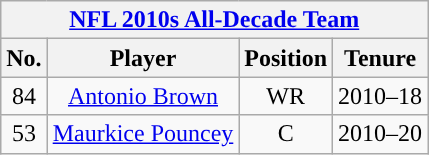<table class="wikitable" style="text-align:center">
<tr>
<th colspan="4"><a href='#'><span>NFL 2010s All-Decade Team</span></a></th>
</tr>
<tr>
<th>No.</th>
<th>Player</th>
<th>Position</th>
<th>Tenure</th>
</tr>
<tr>
<td>84</td>
<td><a href='#'>Antonio Brown</a></td>
<td>WR</td>
<td>2010–18</td>
</tr>
<tr>
<td>53</td>
<td><a href='#'>Maurkice Pouncey</a></td>
<td>C</td>
<td>2010–20</td>
</tr>
</table>
